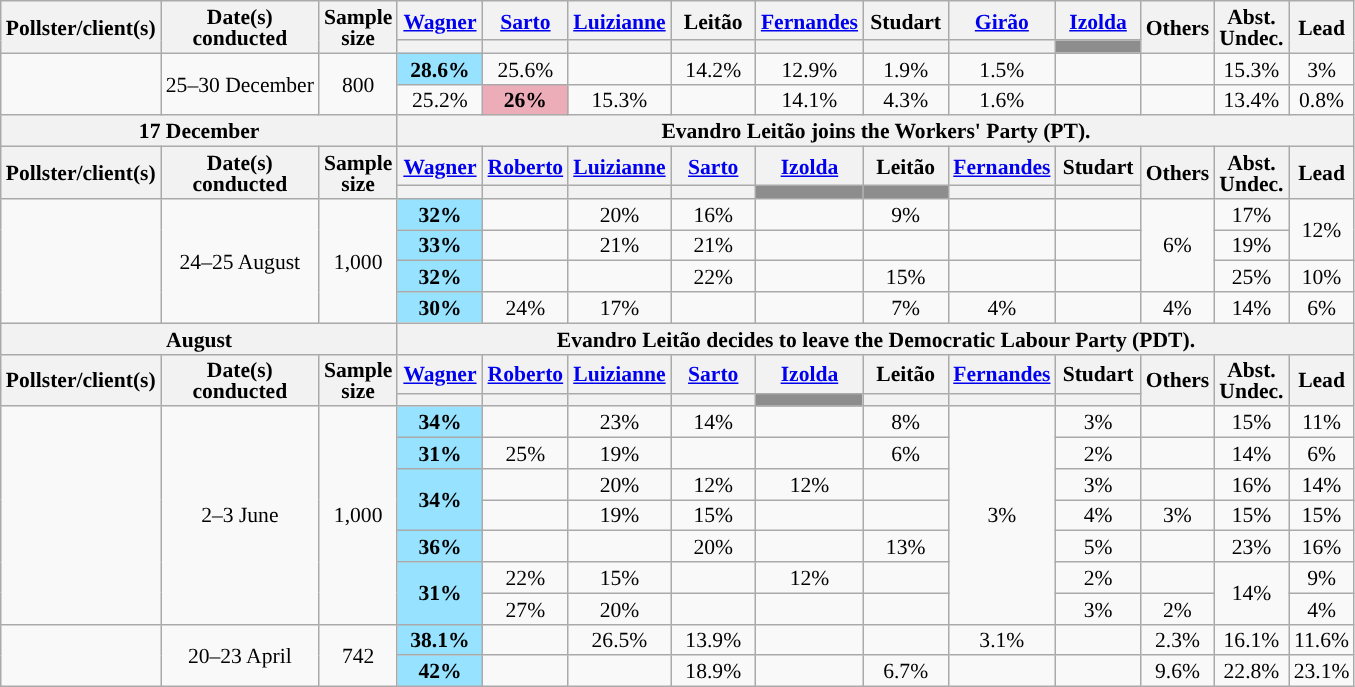<table class="wikitable" style="text-align:center;font-size:90%;line-height:14px;">
<tr>
<th rowspan="2">Pollster/client(s)</th>
<th rowspan="2">Date(s) <br>conducted</th>
<th rowspan="2">Sample <br>size</th>
<th class="unsortable" style="width:50px;"><a href='#'>Wagner</a><br></th>
<th class="unsortable" style="width:50px;"><a href='#'>Sarto</a><br></th>
<th class="unsortable" style="width:50px;"><a href='#'>Luizianne</a><br></th>
<th class="unsortable" style="width:50px;">Leitão<br></th>
<th class="unsortable" style="width:50px;"><a href='#'>Fernandes</a><br></th>
<th class="unsortable" style="width:50px;">Studart<br></th>
<th class="unsortable" style="width:50px;"><a href='#'>Girão</a><br></th>
<th class="unsortable" style="width:50px;"><a href='#'>Izolda</a><br></th>
<th rowspan="2">Others</th>
<th rowspan="2">Abst.<br>Undec.</th>
<th rowspan="2">Lead</th>
</tr>
<tr>
<th data-sort-type="number" class="sortable" style="background:"></th>
<th data-sort-type="number" class="sortable" style="background:"></th>
<th data-sort-type="number" class="sortable" style="background:"></th>
<th data-sort-type="number" class="sortable" style="background:"></th>
<th data-sort-type="number" class="sortable" style="background:"></th>
<th data-sort-type="number" class="sortable" style="background:"></th>
<th data-sort-type="number" class="sortable" style="background:"></th>
<th data-sort-type="number" class="sortable" style="background:#8d8d8d; "></th>
</tr>
<tr>
<td rowspan="2"></td>
<td rowspan="2">25–30 December</td>
<td rowspan="2">800</td>
<td style="background:#97e3ff;"><strong>28.6%</strong></td>
<td>25.6%</td>
<td></td>
<td>14.2%</td>
<td>12.9%</td>
<td>1.9%</td>
<td>1.5%</td>
<td></td>
<td></td>
<td>15.3%</td>
<td style="background:">3%</td>
</tr>
<tr>
<td>25.2%</td>
<td style="background:#ecadb9;"><strong>26%</strong></td>
<td>15.3%</td>
<td></td>
<td>14.1%</td>
<td>4.3%</td>
<td>1.6%</td>
<td></td>
<td></td>
<td>13.4%</td>
<td style="background:">0.8%</td>
</tr>
<tr>
<th colspan="3">17 December</th>
<th colspan="11">Evandro Leitão joins the Workers' Party (PT).</th>
</tr>
<tr>
<th rowspan="2">Pollster/client(s)</th>
<th rowspan="2">Date(s) <br>conducted</th>
<th rowspan="2">Sample <br>size</th>
<th class="unsortable" style="width:50px;"><a href='#'>Wagner</a><br></th>
<th class="unsortable" style="width:50px;"><a href='#'>Roberto</a><br></th>
<th class="unsortable" style="width:50px;"><a href='#'>Luizianne</a><br></th>
<th class="unsortable" style="width:50px;"><a href='#'>Sarto</a><br></th>
<th class="unsortable" style="width:50px;"><a href='#'>Izolda</a><br></th>
<th class="unsortable" style="width:50px;">Leitão<br></th>
<th class="unsortable" style="width:50px;"><a href='#'>Fernandes</a><br></th>
<th class="unsortable" style="width:50px;">Studart<br></th>
<th rowspan="2">Others</th>
<th rowspan="2">Abst.<br>Undec.</th>
<th rowspan="2">Lead</th>
</tr>
<tr>
<th data-sort-type="number" class="sortable" style="background:"></th>
<th data-sort-type="number" class="sortable" style="background:"></th>
<th data-sort-type="number" class="sortable" style="background:"></th>
<th data-sort-type="number" class="sortable" style="background:"></th>
<th data-sort-type="number" class="sortable" style="background:#8d8d8d; "></th>
<th data-sort-type="number" class="sortable" style="background:#8d8d8d; "></th>
<th data-sort-type="number" class="sortable" style="background:"></th>
<th data-sort-type="number" class="sortable" style="background:"></th>
</tr>
<tr>
<td rowspan="4"></td>
<td rowspan="4">24–25 August</td>
<td rowspan="4">1,000</td>
<td style="background:#97e3ff;"><strong>32%</strong></td>
<td></td>
<td>20%</td>
<td>16%</td>
<td></td>
<td>9%</td>
<td></td>
<td></td>
<td rowspan="3">6%</td>
<td>17%</td>
<td rowspan="2" style="background:">12%</td>
</tr>
<tr>
<td style="background:#97e3ff;"><strong>33%</strong></td>
<td></td>
<td>21%</td>
<td>21%</td>
<td></td>
<td></td>
<td></td>
<td></td>
<td>19%</td>
</tr>
<tr>
<td style="background:#97e3ff;"><strong>32%</strong></td>
<td></td>
<td></td>
<td>22%</td>
<td></td>
<td>15%</td>
<td></td>
<td></td>
<td>25%</td>
<td style="background:">10%</td>
</tr>
<tr>
<td style="background:#97e3ff;"><strong>30%</strong></td>
<td>24%</td>
<td>17%</td>
<td></td>
<td></td>
<td>7%</td>
<td>4%</td>
<td></td>
<td>4%</td>
<td>14%</td>
<td style="background:">6%</td>
</tr>
<tr>
<th colspan="3">August</th>
<th colspan="11">Evandro Leitão decides to leave the Democratic Labour Party (PDT).</th>
</tr>
<tr>
<th rowspan="2">Pollster/client(s)</th>
<th rowspan="2">Date(s) <br>conducted</th>
<th rowspan="2">Sample <br>size</th>
<th class="unsortable" style="width:50px;"><a href='#'>Wagner</a><br></th>
<th class="unsortable" style="width:50px;"><a href='#'>Roberto</a><br></th>
<th class="unsortable" style="width:50px;"><a href='#'>Luizianne</a><br></th>
<th class="unsortable" style="width:50px;"><a href='#'>Sarto</a><br></th>
<th class="unsortable" style="width:50px;"><a href='#'>Izolda</a><br></th>
<th class="unsortable" style="width:50px;">Leitão<br></th>
<th class="unsortable" style="width:50px;"><a href='#'>Fernandes</a><br></th>
<th class="unsortable" style="width:50px;">Studart<br></th>
<th rowspan="2" class="unsortable">Others</th>
<th rowspan="2" class="unsortable">Abst.<br>Undec.</th>
<th rowspan="2" class="unsortable">Lead</th>
</tr>
<tr>
<th data-sort-type="number" class="sortable" style="background:"></th>
<th data-sort-type="number" class="sortable" style="background:"></th>
<th data-sort-type="number" class="sortable" style="background:"></th>
<th data-sort-type="number" class="sortable" style="background:"></th>
<th data-sort-type="number" class="sortable" style="background:#8d8d8d; "></th>
<th data-sort-type="number" class="sortable" style="background:"></th>
<th data-sort-type="number" class="sortable" style="background:"></th>
<th data-sort-type="number" class="sortable" style="background:"></th>
</tr>
<tr>
<td rowspan="7"></td>
<td rowspan="7">2–3 June</td>
<td rowspan="7">1,000</td>
<td style="background:#97e3ff;"><strong>34%</strong></td>
<td></td>
<td>23%</td>
<td>14%</td>
<td></td>
<td>8%</td>
<td rowspan="7">3%</td>
<td>3%</td>
<td></td>
<td>15%</td>
<td style="background:">11%</td>
</tr>
<tr>
<td style="background:#97e3ff;"><strong>31%</strong></td>
<td>25%</td>
<td>19%</td>
<td></td>
<td></td>
<td>6%</td>
<td>2%</td>
<td></td>
<td>14%</td>
<td style="background:">6%</td>
</tr>
<tr>
<td rowspan="2" style="background:#97e3ff;"><strong>34%</strong></td>
<td></td>
<td>20%</td>
<td>12%</td>
<td>12%</td>
<td></td>
<td>3%</td>
<td></td>
<td>16%</td>
<td style="background:">14%</td>
</tr>
<tr>
<td></td>
<td>19%</td>
<td>15%</td>
<td></td>
<td></td>
<td>4%</td>
<td>3%</td>
<td>15%</td>
<td style="background:">15%</td>
</tr>
<tr>
<td style="background:#97e3ff;"><strong>36%</strong></td>
<td></td>
<td></td>
<td>20%</td>
<td></td>
<td>13%</td>
<td>5%</td>
<td></td>
<td>23%</td>
<td style="background:">16%</td>
</tr>
<tr>
<td rowspan="2" style="background:#97e3ff;"><strong>31%</strong></td>
<td>22%</td>
<td>15%</td>
<td></td>
<td>12%</td>
<td></td>
<td>2%</td>
<td></td>
<td rowspan="2">14%</td>
<td style="background:">9%</td>
</tr>
<tr>
<td>27%</td>
<td>20%</td>
<td></td>
<td></td>
<td></td>
<td>3%</td>
<td>2%</td>
<td style="background:">4%</td>
</tr>
<tr>
<td rowspan="2"></td>
<td rowspan="2">20–23 April</td>
<td rowspan="2">742</td>
<td style="background:#97e3ff;"><strong>38.1%</strong></td>
<td></td>
<td>26.5%</td>
<td>13.9%</td>
<td></td>
<td></td>
<td>3.1%</td>
<td></td>
<td>2.3%</td>
<td>16.1%</td>
<td style="background:">11.6%</td>
</tr>
<tr>
<td style="background:#97e3ff;"><strong>42%</strong></td>
<td></td>
<td></td>
<td>18.9%</td>
<td></td>
<td>6.7%</td>
<td></td>
<td></td>
<td>9.6%</td>
<td>22.8%</td>
<td style="background:">23.1%</td>
</tr>
</table>
